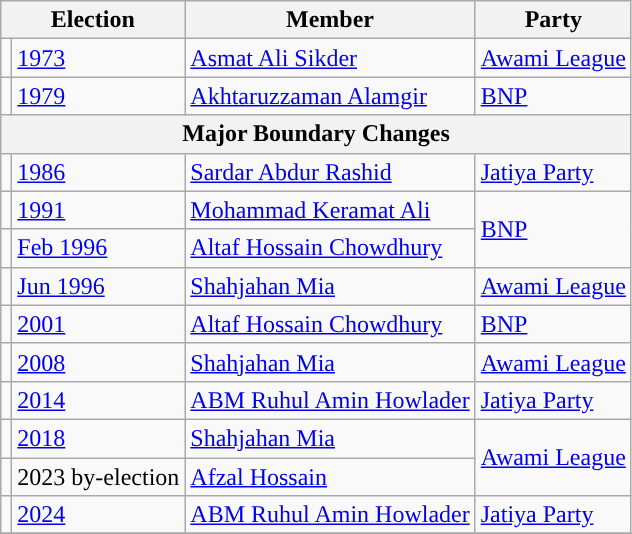<table class="wikitable">
<tr>
<th colspan="2">Election</th>
<th>Member</th>
<th>Party</th>
</tr>
<tr>
<td style="background-color:"></td>
<td><a href='#'>1973</a></td>
<td><a href='#'>Asmat Ali Sikder</a></td>
<td><a href='#'>Awami League</a></td>
</tr>
<tr>
<td style="background-color:"></td>
<td><a href='#'>1979</a></td>
<td><a href='#'>Akhtaruzzaman Alamgir</a></td>
<td><a href='#'>BNP</a></td>
</tr>
<tr>
<th colspan="4">Major Boundary Changes</th>
</tr>
<tr>
<td style="background-color:"></td>
<td><a href='#'>1986</a></td>
<td><a href='#'>Sardar Abdur Rashid</a></td>
<td><a href='#'>Jatiya Party</a></td>
</tr>
<tr>
<td style="background-color:"></td>
<td><a href='#'>1991</a></td>
<td><a href='#'>Mohammad Keramat Ali</a></td>
<td rowspan="2"><a href='#'>BNP</a></td>
</tr>
<tr>
<td style="background-color:"></td>
<td><a href='#'>Feb 1996</a></td>
<td><a href='#'>Altaf Hossain Chowdhury</a></td>
</tr>
<tr>
<td style="background-color:"></td>
<td><a href='#'>Jun 1996</a></td>
<td><a href='#'>Shahjahan Mia</a></td>
<td><a href='#'>Awami League</a></td>
</tr>
<tr>
<td style="background-color:"></td>
<td><a href='#'>2001</a></td>
<td><a href='#'>Altaf Hossain Chowdhury</a></td>
<td><a href='#'>BNP</a></td>
</tr>
<tr>
<td style="background-color:"></td>
<td><a href='#'>2008</a></td>
<td><a href='#'>Shahjahan Mia</a></td>
<td><a href='#'>Awami League</a></td>
</tr>
<tr>
<td style="background-color:"></td>
<td><a href='#'>2014</a></td>
<td><a href='#'>ABM Ruhul Amin Howlader</a></td>
<td><a href='#'>Jatiya Party</a></td>
</tr>
<tr>
<td style="background-color:"></td>
<td><a href='#'>2018</a></td>
<td><a href='#'>Shahjahan Mia</a></td>
<td rowspan="2"><a href='#'>Awami League</a></td>
</tr>
<tr>
<td style="background-color:"></td>
<td>2023 by-election</td>
<td><a href='#'>Afzal Hossain</a></td>
</tr>
<tr>
<td style="background-color:"></td>
<td><a href='#'>2024</a></td>
<td><a href='#'>ABM Ruhul Amin Howlader</a></td>
<td><a href='#'>Jatiya Party</a></td>
</tr>
<tr>
</tr>
</table>
